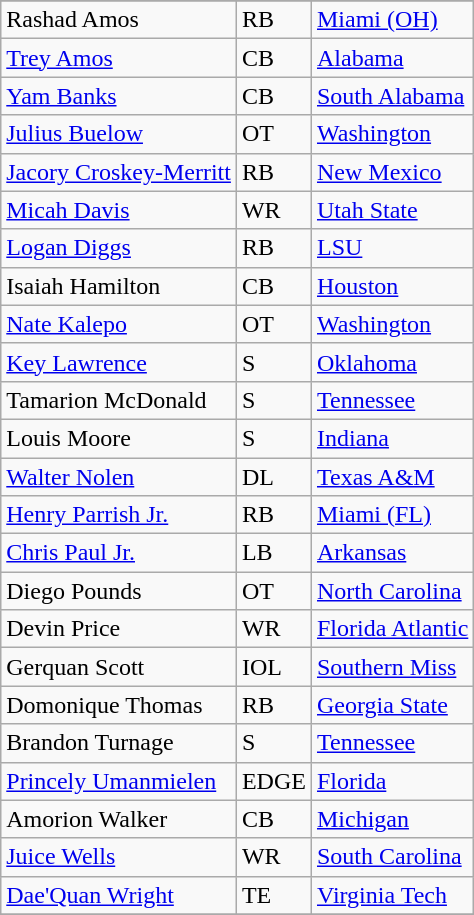<table class="collapsible wikitable collapsed">
<tr>
</tr>
<tr>
<td>Rashad Amos</td>
<td>RB</td>
<td><a href='#'>Miami (OH)</a></td>
</tr>
<tr>
<td><a href='#'>Trey Amos</a></td>
<td>CB</td>
<td><a href='#'>Alabama</a></td>
</tr>
<tr>
<td><a href='#'>Yam Banks</a></td>
<td>CB</td>
<td><a href='#'>South Alabama</a></td>
</tr>
<tr>
<td><a href='#'>Julius Buelow</a></td>
<td>OT</td>
<td><a href='#'>Washington</a></td>
</tr>
<tr>
<td><a href='#'>Jacory Croskey-Merritt</a></td>
<td>RB</td>
<td><a href='#'>New Mexico</a></td>
</tr>
<tr>
<td><a href='#'>Micah Davis</a></td>
<td>WR</td>
<td><a href='#'>Utah State</a></td>
</tr>
<tr>
<td><a href='#'>Logan Diggs</a></td>
<td>RB</td>
<td><a href='#'>LSU</a></td>
</tr>
<tr>
<td>Isaiah Hamilton</td>
<td>CB</td>
<td><a href='#'>Houston</a></td>
</tr>
<tr>
<td><a href='#'>Nate Kalepo</a></td>
<td>OT</td>
<td><a href='#'>Washington</a></td>
</tr>
<tr>
<td><a href='#'>Key Lawrence</a></td>
<td>S</td>
<td><a href='#'>Oklahoma</a></td>
</tr>
<tr>
<td>Tamarion McDonald</td>
<td>S</td>
<td><a href='#'>Tennessee</a></td>
</tr>
<tr>
<td>Louis Moore</td>
<td>S</td>
<td><a href='#'>Indiana</a></td>
</tr>
<tr>
<td><a href='#'>Walter Nolen</a></td>
<td>DL</td>
<td><a href='#'>Texas A&M</a></td>
</tr>
<tr>
<td><a href='#'>Henry Parrish Jr.</a></td>
<td>RB</td>
<td><a href='#'>Miami (FL)</a></td>
</tr>
<tr>
<td><a href='#'>Chris Paul Jr.</a></td>
<td>LB</td>
<td><a href='#'>Arkansas</a></td>
</tr>
<tr>
<td>Diego Pounds</td>
<td>OT</td>
<td><a href='#'>North Carolina</a></td>
</tr>
<tr>
<td>Devin Price</td>
<td>WR</td>
<td><a href='#'>Florida Atlantic</a></td>
</tr>
<tr>
<td>Gerquan Scott</td>
<td>IOL</td>
<td><a href='#'>Southern Miss</a></td>
</tr>
<tr>
<td>Domonique Thomas</td>
<td>RB</td>
<td><a href='#'>Georgia State</a></td>
</tr>
<tr>
<td>Brandon Turnage</td>
<td>S</td>
<td><a href='#'>Tennessee</a></td>
</tr>
<tr>
<td><a href='#'>Princely Umanmielen</a></td>
<td>EDGE</td>
<td><a href='#'>Florida</a></td>
</tr>
<tr>
<td>Amorion Walker</td>
<td>CB</td>
<td><a href='#'>Michigan</a></td>
</tr>
<tr>
<td><a href='#'>Juice Wells</a></td>
<td>WR</td>
<td><a href='#'>South Carolina</a></td>
</tr>
<tr>
<td><a href='#'>Dae'Quan Wright</a></td>
<td>TE</td>
<td><a href='#'>Virginia Tech</a></td>
</tr>
<tr>
</tr>
<tr>
</tr>
</table>
